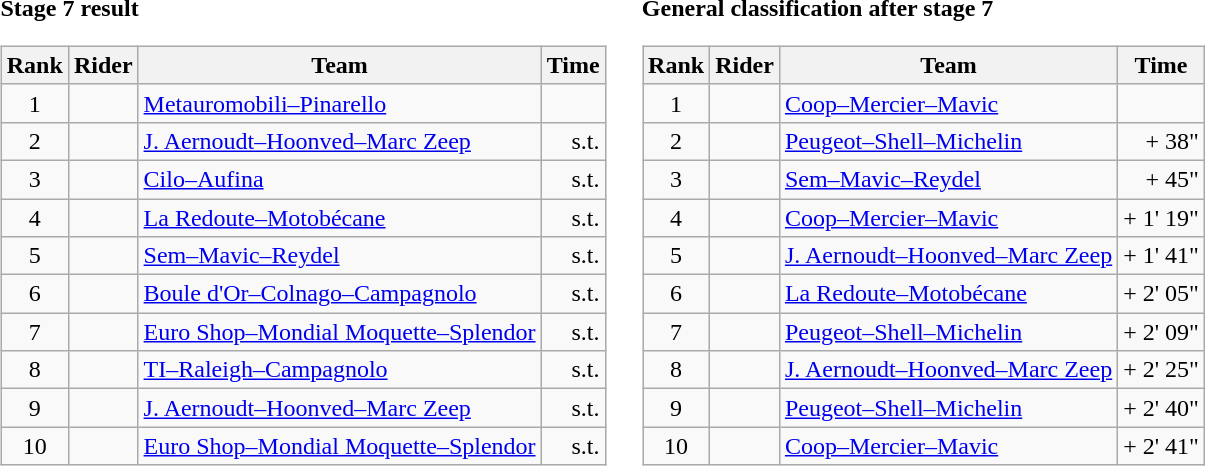<table>
<tr>
<td><strong>Stage 7 result</strong><br><table class="wikitable">
<tr>
<th scope="col">Rank</th>
<th scope="col">Rider</th>
<th scope="col">Team</th>
<th scope="col">Time</th>
</tr>
<tr>
<td style="text-align:center;">1</td>
<td></td>
<td><a href='#'>Metauromobili–Pinarello</a></td>
<td style="text-align:right;"></td>
</tr>
<tr>
<td style="text-align:center;">2</td>
<td></td>
<td><a href='#'>J. Aernoudt–Hoonved–Marc Zeep</a></td>
<td style="text-align:right;">s.t.</td>
</tr>
<tr>
<td style="text-align:center;">3</td>
<td></td>
<td><a href='#'>Cilo–Aufina</a></td>
<td style="text-align:right;">s.t.</td>
</tr>
<tr>
<td style="text-align:center;">4</td>
<td></td>
<td><a href='#'>La Redoute–Motobécane</a></td>
<td style="text-align:right;">s.t.</td>
</tr>
<tr>
<td style="text-align:center;">5</td>
<td></td>
<td><a href='#'>Sem–Mavic–Reydel</a></td>
<td style="text-align:right;">s.t.</td>
</tr>
<tr>
<td style="text-align:center;">6</td>
<td></td>
<td><a href='#'>Boule d'Or–Colnago–Campagnolo</a></td>
<td style="text-align:right;">s.t.</td>
</tr>
<tr>
<td style="text-align:center;">7</td>
<td></td>
<td><a href='#'>Euro Shop–Mondial Moquette–Splendor</a></td>
<td style="text-align:right;">s.t.</td>
</tr>
<tr>
<td style="text-align:center;">8</td>
<td></td>
<td><a href='#'>TI–Raleigh–Campagnolo</a></td>
<td style="text-align:right;">s.t.</td>
</tr>
<tr>
<td style="text-align:center;">9</td>
<td></td>
<td><a href='#'>J. Aernoudt–Hoonved–Marc Zeep</a></td>
<td style="text-align:right;">s.t.</td>
</tr>
<tr>
<td style="text-align:center;">10</td>
<td></td>
<td><a href='#'>Euro Shop–Mondial Moquette–Splendor</a></td>
<td style="text-align:right;">s.t.</td>
</tr>
</table>
</td>
<td></td>
<td><strong>General classification after stage 7</strong><br><table class="wikitable">
<tr>
<th scope="col">Rank</th>
<th scope="col">Rider</th>
<th scope="col">Team</th>
<th scope="col">Time</th>
</tr>
<tr>
<td style="text-align:center;">1</td>
<td> </td>
<td><a href='#'>Coop–Mercier–Mavic</a></td>
<td style="text-align:right;"></td>
</tr>
<tr>
<td style="text-align:center;">2</td>
<td></td>
<td><a href='#'>Peugeot–Shell–Michelin</a></td>
<td style="text-align:right;">+ 38"</td>
</tr>
<tr>
<td style="text-align:center;">3</td>
<td></td>
<td><a href='#'>Sem–Mavic–Reydel</a></td>
<td style="text-align:right;">+ 45"</td>
</tr>
<tr>
<td style="text-align:center;">4</td>
<td></td>
<td><a href='#'>Coop–Mercier–Mavic</a></td>
<td style="text-align:right;">+ 1' 19"</td>
</tr>
<tr>
<td style="text-align:center;">5</td>
<td></td>
<td><a href='#'>J. Aernoudt–Hoonved–Marc Zeep</a></td>
<td style="text-align:right;">+ 1' 41"</td>
</tr>
<tr>
<td style="text-align:center;">6</td>
<td></td>
<td><a href='#'>La Redoute–Motobécane</a></td>
<td style="text-align:right;">+ 2' 05"</td>
</tr>
<tr>
<td style="text-align:center;">7</td>
<td></td>
<td><a href='#'>Peugeot–Shell–Michelin</a></td>
<td style="text-align:right;">+ 2' 09"</td>
</tr>
<tr>
<td style="text-align:center;">8</td>
<td></td>
<td><a href='#'>J. Aernoudt–Hoonved–Marc Zeep</a></td>
<td style="text-align:right;">+ 2' 25"</td>
</tr>
<tr>
<td style="text-align:center;">9</td>
<td></td>
<td><a href='#'>Peugeot–Shell–Michelin</a></td>
<td style="text-align:right;">+ 2' 40"</td>
</tr>
<tr>
<td style="text-align:center;">10</td>
<td></td>
<td><a href='#'>Coop–Mercier–Mavic</a></td>
<td style="text-align:right;">+ 2' 41"</td>
</tr>
</table>
</td>
</tr>
</table>
